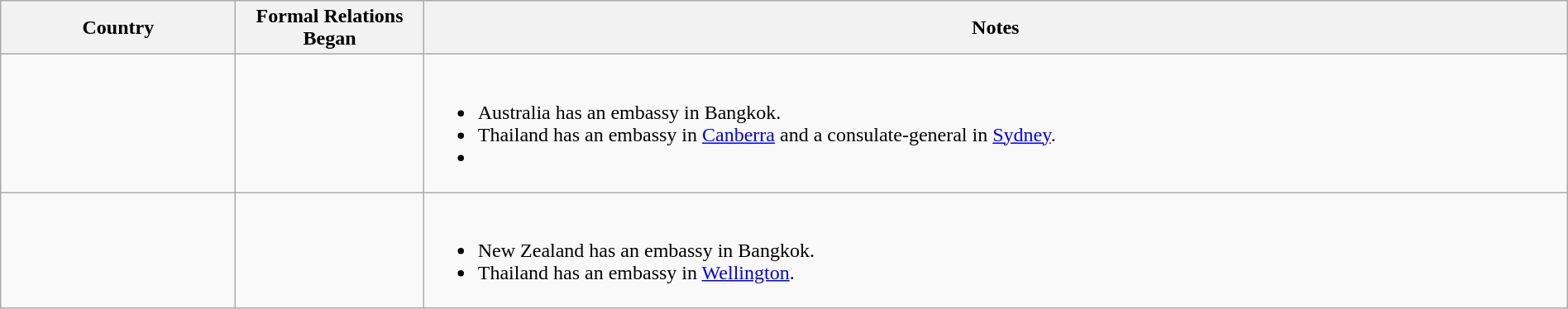<table class="wikitable sortable" style="width:100%; margin:auto;">
<tr>
<th style="width:15%;">Country</th>
<th style="width:12%;">Formal Relations Began</th>
<th>Notes</th>
</tr>
<tr valign="top">
<td></td>
<td></td>
<td><br><ul><li>Australia has an embassy in Bangkok.</li><li>Thailand has an embassy in <a href='#'>Canberra</a> and a consulate-general in <a href='#'>Sydney</a>.</li><li></li></ul></td>
</tr>
<tr valign="top">
<td></td>
<td></td>
<td><br><ul><li>New Zealand has an embassy in Bangkok.</li><li>Thailand has an embassy in <a href='#'>Wellington</a>.</li></ul></td>
</tr>
</table>
